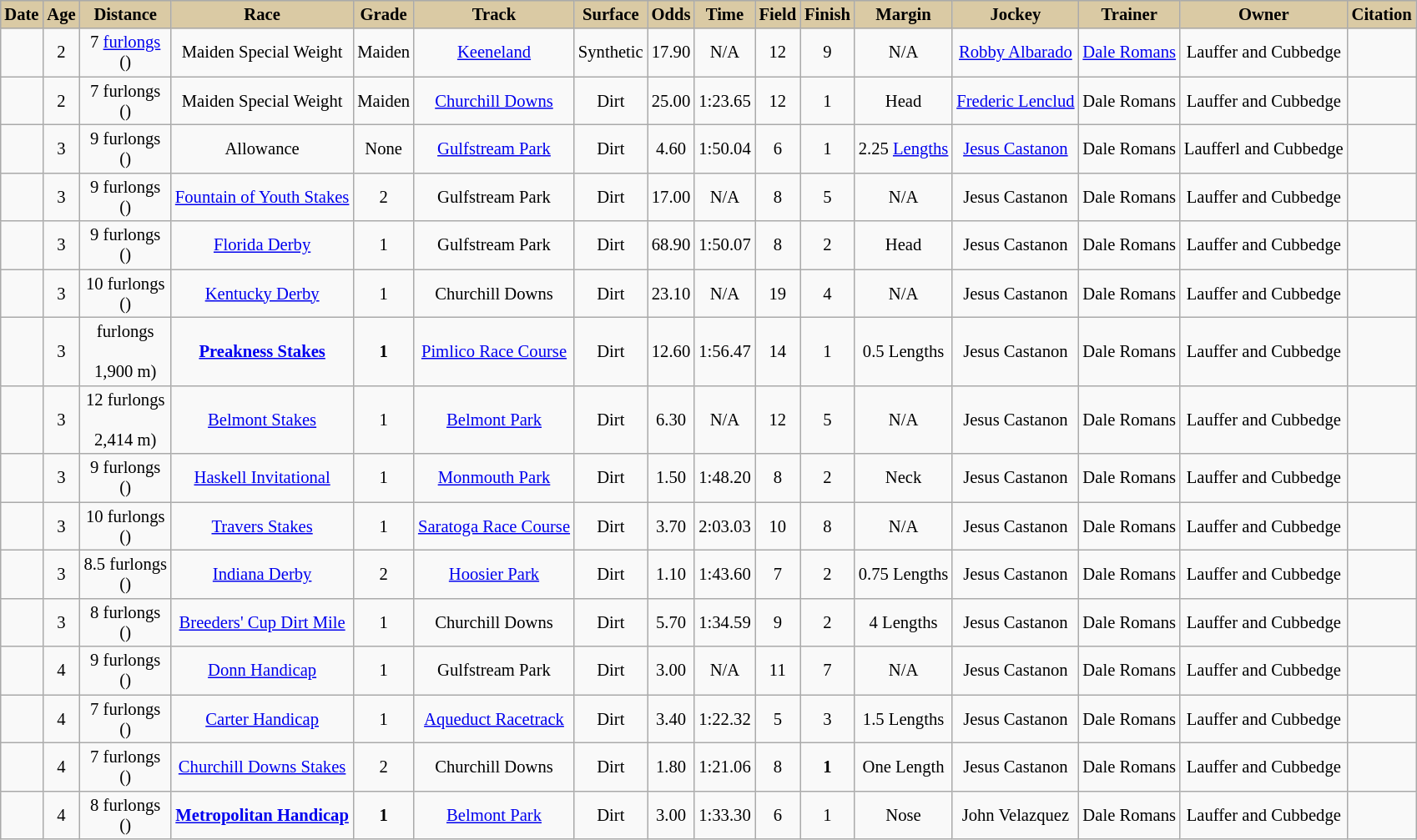<table class = "wikitable sortable" | border="1" cellpadding="1" style=" text-align:center; margin-left:1em; float:left ;border-collapse: collapse; font-size:86%">
<tr style="background:#dacaa4; text-align:center;">
<td><strong>Date</strong></td>
<td><strong>Age</strong></td>
<td><strong>Distance</strong></td>
<td><strong>Race</strong></td>
<td><strong>Grade</strong></td>
<td><strong>Track</strong></td>
<td><strong>Surface</strong></td>
<td><strong>Odds</strong></td>
<td><strong>Time</strong></td>
<td><strong>Field</strong></td>
<td><strong>Finish</strong></td>
<td><strong>Margin</strong></td>
<td><strong>Jockey</strong></td>
<td><strong>Trainer</strong></td>
<td><strong>Owner</strong></td>
<td><strong>Citation</strong></td>
</tr>
<tr>
<td></td>
<td>2</td>
<td>7 <a href='#'>furlongs</a><br>()</td>
<td>Maiden Special Weight</td>
<td>Maiden</td>
<td><a href='#'>Keeneland</a></td>
<td>Synthetic</td>
<td>17.90</td>
<td>N/A</td>
<td>12</td>
<td>9</td>
<td>N/A</td>
<td><a href='#'>Robby Albarado</a></td>
<td><a href='#'>Dale Romans</a></td>
<td>Lauffer and Cubbedge</td>
<td></td>
</tr>
<tr>
<td></td>
<td>2</td>
<td>7 furlongs<br>()</td>
<td>Maiden Special Weight</td>
<td>Maiden</td>
<td><a href='#'>Churchill Downs</a></td>
<td>Dirt</td>
<td>25.00</td>
<td>1:23.65</td>
<td>12</td>
<td>1</td>
<td>Head</td>
<td><a href='#'>Frederic Lenclud</a></td>
<td>Dale Romans</td>
<td>Lauffer and Cubbedge</td>
<td></td>
</tr>
<tr>
<td></td>
<td>3</td>
<td>9 furlongs<br>()</td>
<td>Allowance</td>
<td>None</td>
<td><a href='#'>Gulfstream Park</a></td>
<td>Dirt</td>
<td>4.60</td>
<td>1:50.04</td>
<td>6</td>
<td>1</td>
<td>2.25 <a href='#'>Lengths</a></td>
<td><a href='#'>Jesus Castanon</a></td>
<td>Dale Romans</td>
<td>Laufferl and Cubbedge</td>
<td></td>
</tr>
<tr>
<td></td>
<td>3</td>
<td>9 furlongs<br>()</td>
<td><a href='#'>Fountain of Youth Stakes</a></td>
<td>2</td>
<td>Gulfstream Park</td>
<td>Dirt</td>
<td>17.00</td>
<td>N/A</td>
<td>8</td>
<td>5</td>
<td>N/A</td>
<td>Jesus Castanon</td>
<td>Dale Romans</td>
<td>Lauffer and Cubbedge</td>
<td></td>
</tr>
<tr>
<td></td>
<td>3</td>
<td>9 furlongs<br>()</td>
<td><a href='#'>Florida Derby</a></td>
<td>1</td>
<td>Gulfstream Park</td>
<td>Dirt</td>
<td>68.90</td>
<td>1:50.07</td>
<td>8</td>
<td>2</td>
<td>Head</td>
<td>Jesus Castanon</td>
<td>Dale Romans</td>
<td>Lauffer and Cubbedge</td>
<td></td>
</tr>
<tr>
<td></td>
<td>3</td>
<td>10 furlongs<br>()</td>
<td><a href='#'>Kentucky Derby</a></td>
<td>1</td>
<td>Churchill Downs</td>
<td>Dirt</td>
<td>23.10</td>
<td>N/A</td>
<td>19</td>
<td>4</td>
<td>N/A</td>
<td>Jesus Castanon</td>
<td>Dale Romans</td>
<td>Lauffer and Cubbedge</td>
<td></td>
</tr>
<tr>
<td></td>
<td>3</td>
<td> furlongs<br><br>1,900 m)</td>
<td><strong><a href='#'>Preakness Stakes</a></strong></td>
<td><strong>1</strong></td>
<td><a href='#'>Pimlico Race Course</a></td>
<td>Dirt</td>
<td>12.60</td>
<td>1:56.47</td>
<td>14</td>
<td>1</td>
<td>0.5 Lengths</td>
<td>Jesus Castanon</td>
<td>Dale Romans</td>
<td>Lauffer and Cubbedge</td>
<td></td>
</tr>
<tr>
<td></td>
<td>3</td>
<td>12 furlongs<br><br>2,414 m)</td>
<td><a href='#'>Belmont Stakes</a></td>
<td>1</td>
<td><a href='#'>Belmont Park</a></td>
<td>Dirt</td>
<td>6.30</td>
<td>N/A</td>
<td>12</td>
<td>5</td>
<td>N/A</td>
<td>Jesus Castanon</td>
<td>Dale Romans</td>
<td>Lauffer and Cubbedge</td>
<td></td>
</tr>
<tr>
<td></td>
<td>3</td>
<td>9 furlongs<br>()</td>
<td><a href='#'>Haskell Invitational</a></td>
<td>1</td>
<td><a href='#'>Monmouth Park</a></td>
<td>Dirt</td>
<td>1.50</td>
<td>1:48.20</td>
<td>8</td>
<td>2</td>
<td>Neck</td>
<td>Jesus Castanon</td>
<td>Dale Romans</td>
<td>Lauffer and Cubbedge</td>
<td></td>
</tr>
<tr>
<td></td>
<td>3</td>
<td>10 furlongs<br>()</td>
<td><a href='#'>Travers Stakes</a></td>
<td>1</td>
<td><a href='#'>Saratoga Race Course</a></td>
<td>Dirt</td>
<td>3.70</td>
<td>2:03.03</td>
<td>10</td>
<td>8</td>
<td>N/A</td>
<td>Jesus Castanon</td>
<td>Dale Romans</td>
<td>Lauffer and Cubbedge</td>
<td></td>
</tr>
<tr>
<td></td>
<td>3</td>
<td>8.5 furlongs<br>()</td>
<td><a href='#'>Indiana Derby</a></td>
<td>2</td>
<td><a href='#'>Hoosier Park</a></td>
<td>Dirt</td>
<td>1.10</td>
<td>1:43.60</td>
<td>7</td>
<td>2</td>
<td>0.75 Lengths</td>
<td>Jesus Castanon</td>
<td>Dale Romans</td>
<td>Lauffer and Cubbedge</td>
<td></td>
</tr>
<tr>
<td></td>
<td>3</td>
<td>8 furlongs<br>()</td>
<td><a href='#'>Breeders' Cup Dirt Mile</a></td>
<td>1</td>
<td>Churchill Downs</td>
<td>Dirt</td>
<td>5.70</td>
<td>1:34.59</td>
<td>9</td>
<td>2</td>
<td>4 Lengths</td>
<td>Jesus Castanon</td>
<td>Dale Romans</td>
<td>Lauffer and Cubbedge</td>
<td></td>
</tr>
<tr>
<td></td>
<td>4</td>
<td>9 furlongs<br>()</td>
<td><a href='#'>Donn Handicap</a></td>
<td>1</td>
<td>Gulfstream Park</td>
<td>Dirt</td>
<td>3.00</td>
<td>N/A</td>
<td>11</td>
<td>7</td>
<td>N/A</td>
<td>Jesus Castanon</td>
<td>Dale Romans</td>
<td>Lauffer and Cubbedge</td>
<td></td>
</tr>
<tr>
<td></td>
<td>4</td>
<td>7 furlongs<br>()</td>
<td><a href='#'>Carter Handicap</a></td>
<td>1</td>
<td><a href='#'>Aqueduct Racetrack</a></td>
<td>Dirt</td>
<td>3.40</td>
<td>1:22.32</td>
<td>5</td>
<td>3</td>
<td>1.5 Lengths</td>
<td>Jesus Castanon</td>
<td>Dale Romans</td>
<td>Lauffer and Cubbedge</td>
<td></td>
</tr>
<tr>
<td></td>
<td>4</td>
<td>7 furlongs<br>()</td>
<td><a href='#'>Churchill Downs Stakes</a></td>
<td>2</td>
<td>Churchill Downs</td>
<td>Dirt</td>
<td>1.80</td>
<td>1:21.06</td>
<td>8</td>
<td><strong>1</strong></td>
<td>One Length</td>
<td>Jesus Castanon</td>
<td>Dale Romans</td>
<td>Lauffer and Cubbedge</td>
<td></td>
</tr>
<tr>
<td></td>
<td>4</td>
<td>8 furlongs<br>()</td>
<td><strong><a href='#'>Metropolitan Handicap</a></strong></td>
<td><strong>1</strong></td>
<td><a href='#'>Belmont Park</a></td>
<td>Dirt</td>
<td>3.00</td>
<td>1:33.30</td>
<td>6</td>
<td>1</td>
<td>Nose</td>
<td>John Velazquez</td>
<td>Dale Romans</td>
<td>Lauffer and Cubbedge</td>
<td></td>
</tr>
</table>
